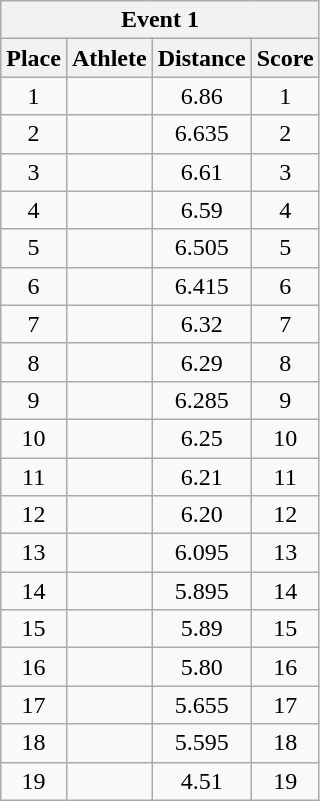<table class=wikitable style="text-align:center">
<tr>
<th colspan=4>Event 1</th>
</tr>
<tr>
<th>Place</th>
<th>Athlete</th>
<th>Distance</th>
<th>Score</th>
</tr>
<tr>
<td>1</td>
<td align=left></td>
<td>6.86</td>
<td>1</td>
</tr>
<tr>
<td>2</td>
<td align=left></td>
<td>6.635</td>
<td>2</td>
</tr>
<tr>
<td>3</td>
<td align=left></td>
<td>6.61</td>
<td>3</td>
</tr>
<tr>
<td>4</td>
<td align=left></td>
<td>6.59</td>
<td>4</td>
</tr>
<tr>
<td>5</td>
<td align=left></td>
<td>6.505</td>
<td>5</td>
</tr>
<tr>
<td>6</td>
<td align=left></td>
<td>6.415</td>
<td>6</td>
</tr>
<tr>
<td>7</td>
<td align=left></td>
<td>6.32</td>
<td>7</td>
</tr>
<tr>
<td>8</td>
<td align=left></td>
<td>6.29</td>
<td>8</td>
</tr>
<tr>
<td>9</td>
<td align=left></td>
<td>6.285</td>
<td>9</td>
</tr>
<tr>
<td>10</td>
<td align=left></td>
<td>6.25</td>
<td>10</td>
</tr>
<tr>
<td>11</td>
<td align=left></td>
<td>6.21</td>
<td>11</td>
</tr>
<tr>
<td>12</td>
<td align=left></td>
<td>6.20</td>
<td>12</td>
</tr>
<tr>
<td>13</td>
<td align=left></td>
<td>6.095</td>
<td>13</td>
</tr>
<tr>
<td>14</td>
<td align=left></td>
<td>5.895</td>
<td>14</td>
</tr>
<tr>
<td>15</td>
<td align=left></td>
<td>5.89</td>
<td>15</td>
</tr>
<tr>
<td>16</td>
<td align=left></td>
<td>5.80</td>
<td>16</td>
</tr>
<tr>
<td>17</td>
<td align=left></td>
<td>5.655</td>
<td>17</td>
</tr>
<tr>
<td>18</td>
<td align=left></td>
<td>5.595</td>
<td>18</td>
</tr>
<tr>
<td>19</td>
<td align=left></td>
<td>4.51</td>
<td>19</td>
</tr>
</table>
